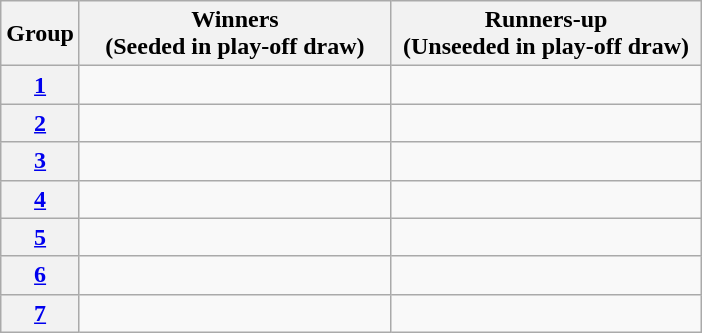<table class="wikitable">
<tr>
<th>Group</th>
<th width=200>Winners<br>(Seeded in play-off draw)</th>
<th width=200>Runners-up<br>(Unseeded in play-off draw)</th>
</tr>
<tr>
<th><a href='#'>1</a></th>
<td></td>
<td></td>
</tr>
<tr>
<th><a href='#'>2</a></th>
<td></td>
<td></td>
</tr>
<tr>
<th><a href='#'>3</a></th>
<td></td>
<td></td>
</tr>
<tr>
<th><a href='#'>4</a></th>
<td></td>
<td></td>
</tr>
<tr>
<th><a href='#'>5</a></th>
<td></td>
<td></td>
</tr>
<tr>
<th><a href='#'>6</a></th>
<td></td>
<td></td>
</tr>
<tr>
<th><a href='#'>7</a></th>
<td></td>
<td></td>
</tr>
</table>
